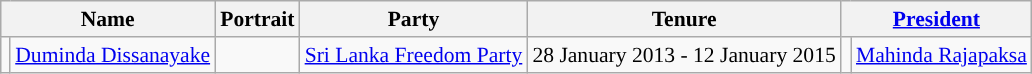<table class="wikitable" style="margin: 1em auto; font-size:90%; text-align:center;">
<tr>
<th colspan="2">Name</th>
<th>Portrait</th>
<th>Party</th>
<th>Tenure</th>
<th colspan="2"><a href='#'>President</a></th>
</tr>
<tr>
<td !align="center" style="background:"></td>
<td><a href='#'>Duminda Dissanayake</a></td>
<td></td>
<td><a href='#'>Sri Lanka Freedom Party</a></td>
<td>28 January 2013 - 12 January 2015</td>
<td !align="center" style="background:"></td>
<td><a href='#'>Mahinda Rajapaksa</a></td>
</tr>
</table>
